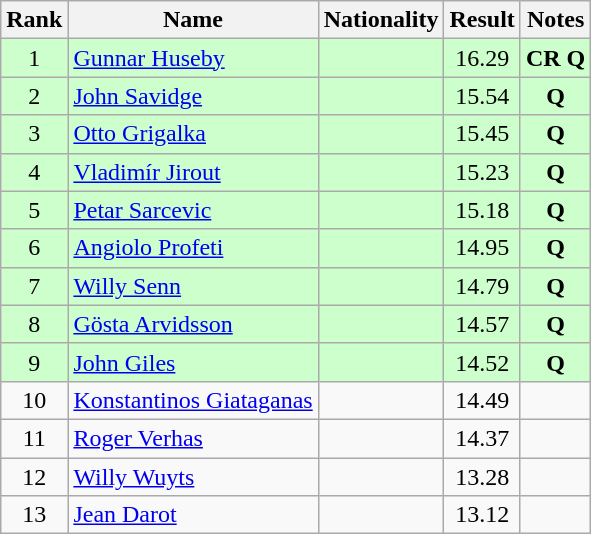<table class="wikitable sortable" style="text-align:center">
<tr>
<th>Rank</th>
<th>Name</th>
<th>Nationality</th>
<th>Result</th>
<th>Notes</th>
</tr>
<tr bgcolor=ccffcc>
<td>1</td>
<td align=left><a href='#'>Gunnar Huseby</a></td>
<td align=left></td>
<td>16.29</td>
<td><strong>CR Q</strong></td>
</tr>
<tr bgcolor=ccffcc>
<td>2</td>
<td align=left><a href='#'>John Savidge</a></td>
<td align=left></td>
<td>15.54</td>
<td><strong>Q</strong></td>
</tr>
<tr bgcolor=ccffcc>
<td>3</td>
<td align=left><a href='#'>Otto Grigalka</a></td>
<td align=left></td>
<td>15.45</td>
<td><strong>Q</strong></td>
</tr>
<tr bgcolor=ccffcc>
<td>4</td>
<td align=left><a href='#'>Vladimír Jirout</a></td>
<td align=left></td>
<td>15.23</td>
<td><strong>Q</strong></td>
</tr>
<tr bgcolor=ccffcc>
<td>5</td>
<td align=left><a href='#'>Petar Sarcevic</a></td>
<td align=left></td>
<td>15.18</td>
<td><strong>Q</strong></td>
</tr>
<tr bgcolor=ccffcc>
<td>6</td>
<td align=left><a href='#'>Angiolo Profeti</a></td>
<td align=left></td>
<td>14.95</td>
<td><strong>Q</strong></td>
</tr>
<tr bgcolor=ccffcc>
<td>7</td>
<td align=left><a href='#'>Willy Senn</a></td>
<td align=left></td>
<td>14.79</td>
<td><strong>Q</strong></td>
</tr>
<tr bgcolor=ccffcc>
<td>8</td>
<td align=left><a href='#'>Gösta Arvidsson</a></td>
<td align=left></td>
<td>14.57</td>
<td><strong>Q</strong></td>
</tr>
<tr bgcolor=ccffcc>
<td>9</td>
<td align=left><a href='#'>John Giles</a></td>
<td align=left></td>
<td>14.52</td>
<td><strong>Q</strong></td>
</tr>
<tr>
<td>10</td>
<td align=left><a href='#'>Konstantinos Giataganas</a></td>
<td align=left></td>
<td>14.49</td>
<td></td>
</tr>
<tr>
<td>11</td>
<td align=left><a href='#'>Roger Verhas</a></td>
<td align=left></td>
<td>14.37</td>
<td></td>
</tr>
<tr>
<td>12</td>
<td align=left><a href='#'>Willy Wuyts</a></td>
<td align=left></td>
<td>13.28</td>
<td></td>
</tr>
<tr>
<td>13</td>
<td align=left><a href='#'>Jean Darot</a></td>
<td align=left></td>
<td>13.12</td>
<td></td>
</tr>
</table>
